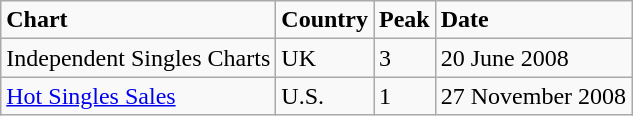<table class="wikitable">
<tr>
<td><strong>Chart</strong></td>
<td><strong>Country</strong></td>
<td><strong>Peak</strong></td>
<td><strong>Date</strong></td>
</tr>
<tr>
<td>Independent Singles Charts</td>
<td>UK</td>
<td>3</td>
<td>20 June 2008</td>
</tr>
<tr>
<td><a href='#'>Hot Singles Sales</a></td>
<td>U.S.</td>
<td>1</td>
<td>27 November 2008</td>
</tr>
</table>
